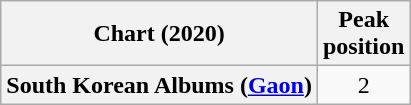<table class="wikitable plainrowheaders" style="text-align:center">
<tr>
<th scope="col">Chart (2020)</th>
<th scope="col">Peak<br>position</th>
</tr>
<tr>
<th scope="row">South Korean Albums (<a href='#'>Gaon</a>)</th>
<td>2</td>
</tr>
</table>
